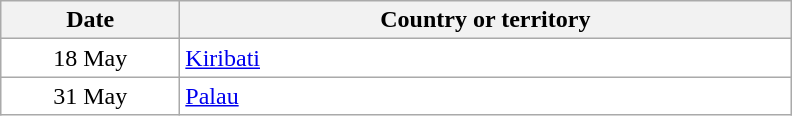<table class="wikitable sortable">
<tr>
<th style="width:7em;">Date</th>
<th style="width:25em;">Country or territory</th>
</tr>
<tr style="background:#fff;">
<td style="text-align:center;">18 May</td>
<td> <a href='#'>Kiribati</a></td>
</tr>
<tr style="background:#fff;">
<td style="text-align:center;">31 May</td>
<td> <a href='#'>Palau</a></td>
</tr>
</table>
